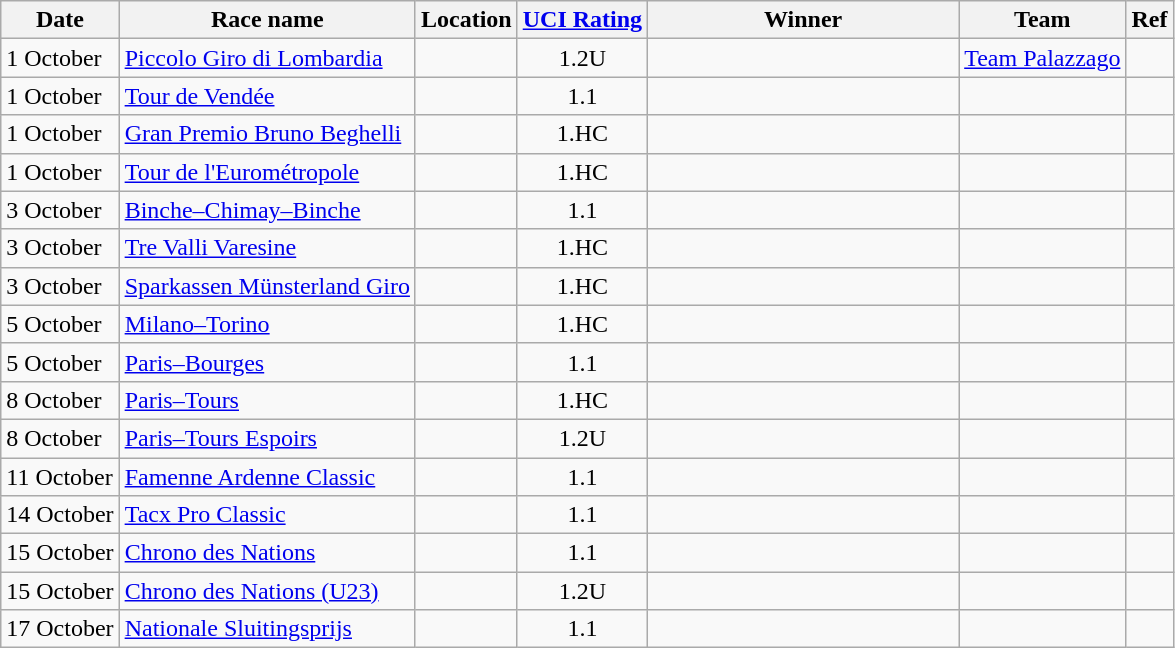<table class="wikitable sortable">
<tr>
<th>Date</th>
<th>Race name</th>
<th>Location</th>
<th><a href='#'>UCI Rating</a></th>
<th width=200px>Winner</th>
<th>Team</th>
<th>Ref</th>
</tr>
<tr>
<td>1 October</td>
<td><a href='#'>Piccolo Giro di Lombardia</a></td>
<td></td>
<td align=center>1.2U</td>
<td></td>
<td><a href='#'>Team Palazzago</a></td>
<td align=center></td>
</tr>
<tr>
<td>1 October</td>
<td><a href='#'>Tour de Vendée</a></td>
<td></td>
<td align=center>1.1</td>
<td></td>
<td></td>
<td align=center></td>
</tr>
<tr>
<td>1 October</td>
<td><a href='#'>Gran Premio Bruno Beghelli</a></td>
<td></td>
<td align=center>1.HC</td>
<td></td>
<td></td>
<td align=center></td>
</tr>
<tr>
<td>1 October</td>
<td><a href='#'>Tour de l'Eurométropole</a></td>
<td></td>
<td align=center>1.HC</td>
<td></td>
<td></td>
<td align=center></td>
</tr>
<tr>
<td>3 October</td>
<td><a href='#'>Binche–Chimay–Binche</a></td>
<td></td>
<td align=center>1.1</td>
<td></td>
<td></td>
<td align=center></td>
</tr>
<tr>
<td>3 October</td>
<td><a href='#'>Tre Valli Varesine</a></td>
<td></td>
<td align=center>1.HC</td>
<td></td>
<td></td>
<td align=center></td>
</tr>
<tr>
<td>3 October</td>
<td><a href='#'>Sparkassen Münsterland Giro</a></td>
<td></td>
<td align=center>1.HC</td>
<td></td>
<td></td>
<td align=center></td>
</tr>
<tr>
<td>5 October</td>
<td><a href='#'>Milano–Torino</a></td>
<td></td>
<td align=center>1.HC</td>
<td></td>
<td></td>
<td align=center></td>
</tr>
<tr>
<td>5 October</td>
<td><a href='#'>Paris–Bourges</a></td>
<td></td>
<td align=center>1.1</td>
<td></td>
<td></td>
<td align=center></td>
</tr>
<tr>
<td>8 October</td>
<td><a href='#'>Paris–Tours</a></td>
<td></td>
<td align=center>1.HC</td>
<td></td>
<td></td>
<td align=center></td>
</tr>
<tr>
<td>8 October</td>
<td><a href='#'>Paris–Tours Espoirs</a></td>
<td></td>
<td align=center>1.2U</td>
<td></td>
<td></td>
<td align=center></td>
</tr>
<tr>
<td>11 October</td>
<td><a href='#'>Famenne Ardenne Classic</a></td>
<td></td>
<td align=center>1.1</td>
<td></td>
<td></td>
<td align=center></td>
</tr>
<tr>
<td>14 October</td>
<td><a href='#'>Tacx Pro Classic</a></td>
<td></td>
<td align=center>1.1</td>
<td></td>
<td></td>
<td align=center></td>
</tr>
<tr>
<td>15 October</td>
<td><a href='#'>Chrono des Nations</a></td>
<td></td>
<td align=center>1.1</td>
<td></td>
<td></td>
<td align=center></td>
</tr>
<tr>
<td>15 October</td>
<td><a href='#'>Chrono des Nations (U23)</a></td>
<td></td>
<td align=center>1.2U</td>
<td></td>
<td></td>
<td align=center></td>
</tr>
<tr>
<td>17 October</td>
<td><a href='#'>Nationale Sluitingsprijs</a></td>
<td></td>
<td align=center>1.1</td>
<td></td>
<td></td>
<td align=center></td>
</tr>
</table>
